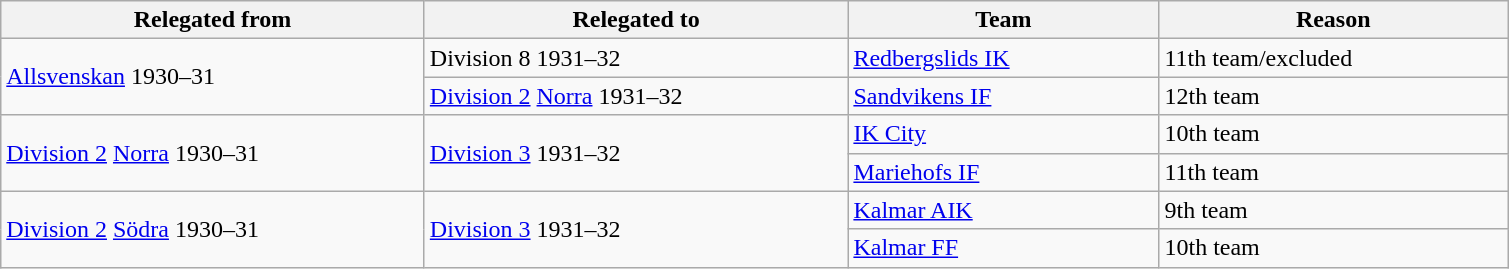<table class="wikitable" style="text-align: left;">
<tr>
<th style="width: 275px;">Relegated from</th>
<th style="width: 275px;">Relegated to</th>
<th style="width: 200px;">Team</th>
<th style="width: 225px;">Reason</th>
</tr>
<tr>
<td rowspan=2><a href='#'>Allsvenskan</a> 1930–31</td>
<td>Division 8 1931–32</td>
<td><a href='#'>Redbergslids IK</a></td>
<td>11th team/excluded</td>
</tr>
<tr>
<td><a href='#'>Division 2</a> <a href='#'>Norra</a> 1931–32</td>
<td><a href='#'>Sandvikens IF</a></td>
<td>12th team</td>
</tr>
<tr>
<td rowspan=2><a href='#'>Division 2</a> <a href='#'>Norra</a> 1930–31</td>
<td rowspan=2><a href='#'>Division 3</a> 1931–32</td>
<td><a href='#'>IK City</a></td>
<td>10th team</td>
</tr>
<tr>
<td><a href='#'>Mariehofs IF</a></td>
<td>11th team</td>
</tr>
<tr>
<td rowspan=2><a href='#'>Division 2</a> <a href='#'>Södra</a> 1930–31</td>
<td rowspan=2><a href='#'>Division 3</a> 1931–32</td>
<td><a href='#'>Kalmar AIK</a></td>
<td>9th team</td>
</tr>
<tr>
<td><a href='#'>Kalmar FF</a></td>
<td>10th team</td>
</tr>
</table>
